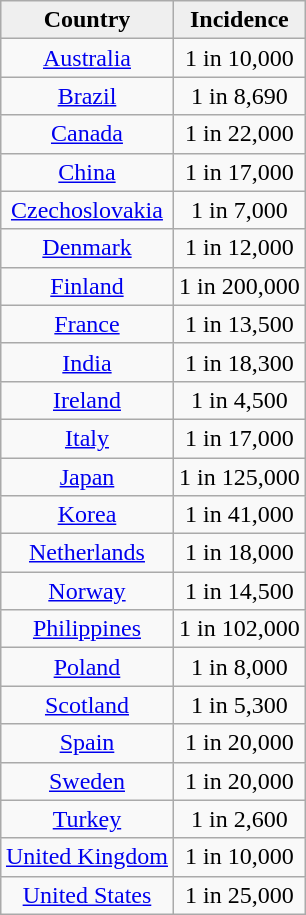<table class="wikitable sortable" style = "float: right; margin-left:15px; text-align:center">
<tr>
<th scope="col" style="background:#efefef;">Country</th>
<th scope="col" style="background:#efefef;">Incidence</th>
</tr>
<tr>
<td><a href='#'>Australia</a></td>
<td>1 in 10,000</td>
</tr>
<tr>
<td><a href='#'>Brazil</a></td>
<td>1 in 8,690</td>
</tr>
<tr>
<td><a href='#'>Canada</a></td>
<td>1 in 22,000</td>
</tr>
<tr>
<td><a href='#'>China</a></td>
<td>1 in 17,000</td>
</tr>
<tr>
<td><a href='#'>Czechoslovakia</a></td>
<td>1 in 7,000</td>
</tr>
<tr>
<td><a href='#'>Denmark</a></td>
<td>1 in 12,000</td>
</tr>
<tr>
<td><a href='#'>Finland</a></td>
<td>1 in 200,000</td>
</tr>
<tr>
<td><a href='#'>France</a></td>
<td>1 in 13,500</td>
</tr>
<tr>
<td><a href='#'>India</a></td>
<td>1 in 18,300</td>
</tr>
<tr>
<td><a href='#'>Ireland</a></td>
<td>1 in 4,500</td>
</tr>
<tr>
<td><a href='#'>Italy</a></td>
<td>1 in 17,000</td>
</tr>
<tr>
<td><a href='#'>Japan</a></td>
<td>1 in 125,000</td>
</tr>
<tr>
<td><a href='#'>Korea</a></td>
<td>1 in 41,000</td>
</tr>
<tr>
<td><a href='#'>Netherlands</a></td>
<td>1 in 18,000</td>
</tr>
<tr>
<td><a href='#'>Norway</a></td>
<td>1 in 14,500</td>
</tr>
<tr>
<td><a href='#'>Philippines</a></td>
<td>1 in 102,000</td>
</tr>
<tr>
<td><a href='#'>Poland</a></td>
<td>1 in 8,000</td>
</tr>
<tr>
<td><a href='#'>Scotland</a></td>
<td>1 in 5,300</td>
</tr>
<tr>
<td><a href='#'>Spain</a></td>
<td>1 in 20,000</td>
</tr>
<tr>
<td><a href='#'>Sweden</a></td>
<td>1 in 20,000</td>
</tr>
<tr>
<td><a href='#'>Turkey</a></td>
<td>1 in 2,600</td>
</tr>
<tr>
<td><a href='#'>United Kingdom</a></td>
<td>1 in 10,000</td>
</tr>
<tr>
<td><a href='#'>United States</a></td>
<td>1 in 25,000</td>
</tr>
</table>
